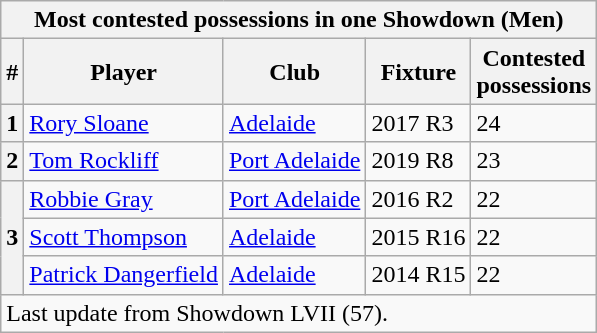<table class="wikitable">
<tr>
<th colspan="5">Most contested possessions in one Showdown (Men)</th>
</tr>
<tr>
<th>#</th>
<th>Player</th>
<th>Club</th>
<th>Fixture</th>
<th>Contested<br>possessions</th>
</tr>
<tr>
<th>1</th>
<td><a href='#'>Rory Sloane</a></td>
<td><a href='#'>Adelaide</a></td>
<td>2017 R3</td>
<td>24</td>
</tr>
<tr>
<th>2</th>
<td><a href='#'>Tom Rockliff</a></td>
<td><a href='#'>Port Adelaide</a></td>
<td>2019 R8</td>
<td>23</td>
</tr>
<tr>
<th rowspan="3">3</th>
<td><a href='#'>Robbie Gray</a></td>
<td><a href='#'>Port Adelaide</a></td>
<td>2016 R2</td>
<td>22</td>
</tr>
<tr>
<td><a href='#'>Scott Thompson</a></td>
<td><a href='#'>Adelaide</a></td>
<td>2015 R16</td>
<td>22</td>
</tr>
<tr>
<td><a href='#'>Patrick Dangerfield</a></td>
<td><a href='#'>Adelaide</a></td>
<td>2014 R15</td>
<td>22</td>
</tr>
<tr>
<td colspan="5">Last update from Showdown LVII (57).</td>
</tr>
</table>
